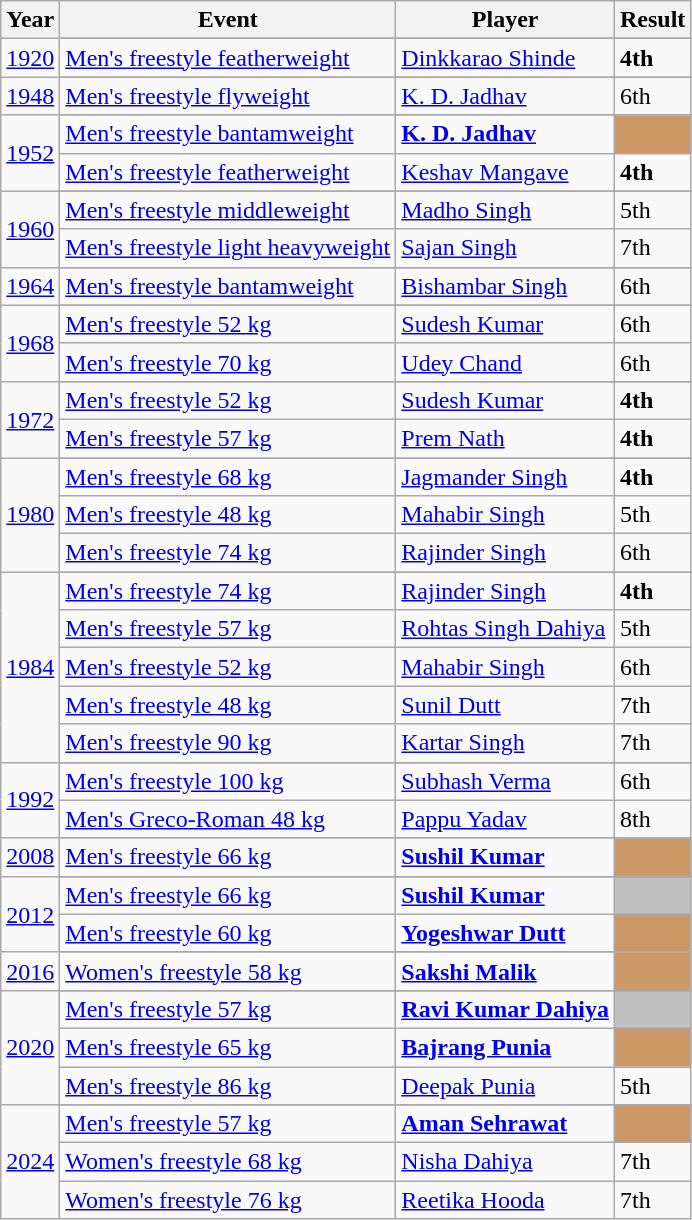<table class="wikitable">
<tr>
<th>Year</th>
<th>Event</th>
<th>Player</th>
<th>Result</th>
</tr>
<tr>
<td rowspan = "2"><a href='#'>1920</a></td>
</tr>
<tr>
<td><a href='#'>Men's freestyle featherweight</a></td>
<td><a href='#'>Dinkkarao Shinde</a></td>
<td><strong>4th</strong></td>
</tr>
<tr>
<td rowspan = "2"><a href='#'>1948</a></td>
</tr>
<tr>
<td><a href='#'>Men's freestyle flyweight</a></td>
<td><a href='#'>K. D. Jadhav</a></td>
<td>6th</td>
</tr>
<tr>
<td rowspan = "3"><a href='#'>1952</a></td>
</tr>
<tr>
<td><a href='#'>Men's freestyle bantamweight</a></td>
<td><strong><a href='#'>K. D. Jadhav</a></strong></td>
<td - style="background:#c96;" align=center></td>
</tr>
<tr>
<td><a href='#'>Men's freestyle featherweight</a></td>
<td><a href='#'>Keshav Mangave</a></td>
<td><strong>4th</strong></td>
</tr>
<tr>
<td rowspan = "3"><a href='#'>1960</a></td>
</tr>
<tr>
<td><a href='#'>Men's freestyle middleweight</a></td>
<td><a href='#'>Madho Singh</a></td>
<td>5th</td>
</tr>
<tr>
<td><a href='#'>Men's freestyle light heavyweight</a></td>
<td><a href='#'>Sajan Singh</a></td>
<td>7th</td>
</tr>
<tr>
<td rowspan = "2"><a href='#'>1964</a></td>
</tr>
<tr>
<td><a href='#'>Men's freestyle bantamweight</a></td>
<td><a href='#'>Bishambar Singh</a></td>
<td>6th</td>
</tr>
<tr>
<td rowspan = "3"><a href='#'>1968</a></td>
</tr>
<tr>
<td><a href='#'>Men's freestyle 52 kg</a></td>
<td><a href='#'>Sudesh Kumar</a></td>
<td>6th</td>
</tr>
<tr>
<td><a href='#'>Men's freestyle 70 kg</a></td>
<td><a href='#'>Udey Chand</a></td>
<td>6th</td>
</tr>
<tr>
<td rowspan = "3"><a href='#'>1972</a></td>
</tr>
<tr>
<td><a href='#'>Men's freestyle 52 kg</a></td>
<td><a href='#'>Sudesh Kumar</a></td>
<td><strong>4th</strong></td>
</tr>
<tr>
<td><a href='#'>Men's freestyle 57 kg</a></td>
<td><a href='#'>Prem Nath</a></td>
<td><strong>4th</strong></td>
</tr>
<tr>
<td rowspan = "4"><a href='#'>1980</a></td>
</tr>
<tr>
<td><a href='#'>Men's freestyle 68 kg</a></td>
<td><a href='#'>Jagmander Singh</a></td>
<td><strong>4th</strong></td>
</tr>
<tr>
<td><a href='#'>Men's freestyle 48 kg</a></td>
<td><a href='#'>Mahabir Singh</a></td>
<td>5th</td>
</tr>
<tr>
<td><a href='#'>Men's freestyle 74 kg</a></td>
<td><a href='#'>Rajinder Singh</a></td>
<td>6th</td>
</tr>
<tr>
<td rowspan = "6"><a href='#'>1984</a></td>
</tr>
<tr>
<td><a href='#'>Men's freestyle 74 kg</a></td>
<td><a href='#'>Rajinder Singh</a></td>
<td><strong>4th</strong></td>
</tr>
<tr>
<td><a href='#'>Men's freestyle 57 kg</a></td>
<td><a href='#'>Rohtas Singh Dahiya</a></td>
<td>5th</td>
</tr>
<tr>
<td><a href='#'>Men's freestyle 52 kg</a></td>
<td><a href='#'>Mahabir Singh</a></td>
<td>6th</td>
</tr>
<tr>
<td><a href='#'>Men's freestyle 48 kg</a></td>
<td><a href='#'>Sunil Dutt</a></td>
<td>7th</td>
</tr>
<tr>
<td><a href='#'>Men's freestyle 90 kg</a></td>
<td><a href='#'>Kartar Singh</a></td>
<td>7th</td>
</tr>
<tr>
<td rowspan = "3"><a href='#'>1992</a></td>
</tr>
<tr>
<td><a href='#'>Men's freestyle 100 kg</a></td>
<td><a href='#'>Subhash Verma</a></td>
<td>6th</td>
</tr>
<tr>
<td><a href='#'>Men's Greco-Roman 48 kg</a></td>
<td><a href='#'>Pappu Yadav</a></td>
<td>8th</td>
</tr>
<tr>
<td rowspan = "2"><a href='#'>2008</a></td>
</tr>
<tr>
<td><a href='#'>Men's freestyle 66 kg</a></td>
<td><strong><a href='#'>Sushil Kumar</a></strong></td>
<td - style="background:#c96;" align=center></td>
</tr>
<tr>
<td rowspan = "3"><a href='#'>2012</a></td>
</tr>
<tr>
<td><a href='#'>Men's freestyle 66 kg</a></td>
<td><strong><a href='#'>Sushil Kumar</a></strong></td>
<td - style="background:silver;" align=center></td>
</tr>
<tr>
<td><a href='#'>Men's freestyle 60 kg</a></td>
<td><strong><a href='#'>Yogeshwar Dutt</a></strong></td>
<td - style="background:#c96;" align=center></td>
</tr>
<tr>
<td rowspan = "2"><a href='#'>2016</a></td>
</tr>
<tr>
<td><a href='#'>Women's freestyle 58 kg</a></td>
<td><strong><a href='#'>Sakshi Malik</a></strong></td>
<td - style="background:#c96;" align=center></td>
</tr>
<tr>
<td rowspan = "4"><a href='#'>2020</a></td>
</tr>
<tr>
<td><a href='#'>Men's freestyle 57 kg</a></td>
<td><strong><a href='#'>Ravi Kumar Dahiya</a></strong></td>
<td - style="background:silver;" align=center></td>
</tr>
<tr>
<td><a href='#'>Men's freestyle 65 kg</a></td>
<td><strong><a href='#'>Bajrang Punia</a></strong></td>
<td - style="background:#c96;" align=center></td>
</tr>
<tr>
<td><a href='#'>Men's freestyle 86 kg</a></td>
<td><a href='#'>Deepak Punia</a></td>
<td>5th</td>
</tr>
<tr>
<td rowspan = "4"><a href='#'>2024</a></td>
</tr>
<tr>
<td><a href='#'>Men's freestyle 57 kg</a></td>
<td><strong><a href='#'>Aman Sehrawat</a></strong></td>
<td - style="background:#c96;" align=center></td>
</tr>
<tr>
<td><a href='#'>Women's freestyle 68 kg</a></td>
<td><a href='#'>Nisha Dahiya</a></td>
<td>7th</td>
</tr>
<tr>
<td><a href='#'>Women's freestyle 76 kg</a></td>
<td><a href='#'>Reetika Hooda</a></td>
<td>7th</td>
</tr>
</table>
